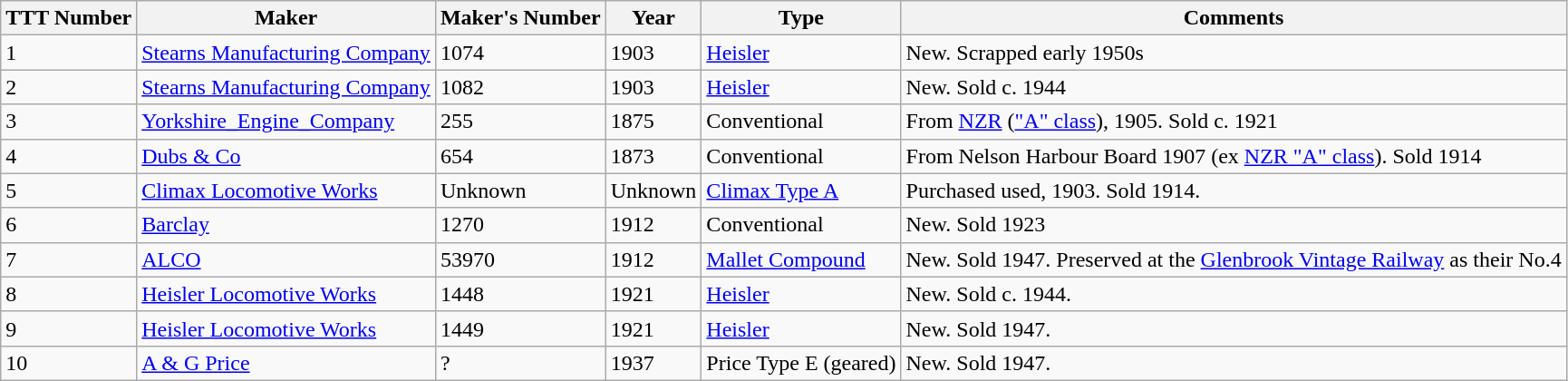<table class="wikitable">
<tr>
<th>TTT Number</th>
<th>Maker</th>
<th>Maker's Number</th>
<th>Year</th>
<th>Type</th>
<th>Comments</th>
</tr>
<tr>
<td>1</td>
<td><a href='#'>Stearns Manufacturing Company</a></td>
<td>1074</td>
<td>1903</td>
<td><a href='#'>Heisler</a></td>
<td>New. Scrapped early 1950s</td>
</tr>
<tr>
<td>2</td>
<td><a href='#'>Stearns Manufacturing Company</a></td>
<td>1082</td>
<td>1903</td>
<td><a href='#'>Heisler</a></td>
<td>New. Sold c. 1944</td>
</tr>
<tr>
<td>3</td>
<td><a href='#'>Yorkshire_Engine_Company</a></td>
<td>255</td>
<td>1875</td>
<td>Conventional</td>
<td>From <a href='#'>NZR</a> (<a href='#'>"A" class</a>), 1905. Sold c. 1921</td>
</tr>
<tr>
<td>4</td>
<td><a href='#'>Dubs & Co</a></td>
<td>654</td>
<td>1873</td>
<td>Conventional</td>
<td>From Nelson Harbour Board 1907 (ex <a href='#'>NZR "A" class</a>). Sold 1914</td>
</tr>
<tr>
<td>5</td>
<td><a href='#'>Climax Locomotive Works</a></td>
<td>Unknown</td>
<td>Unknown</td>
<td><a href='#'>Climax Type A</a></td>
<td>Purchased used, 1903. Sold 1914.</td>
</tr>
<tr>
<td>6</td>
<td><a href='#'>Barclay</a></td>
<td>1270</td>
<td>1912</td>
<td>Conventional</td>
<td>New. Sold 1923</td>
</tr>
<tr>
<td>7</td>
<td><a href='#'>ALCO</a></td>
<td>53970</td>
<td>1912</td>
<td><a href='#'>Mallet Compound</a></td>
<td>New. Sold 1947. Preserved at the <a href='#'>Glenbrook Vintage Railway</a> as their No.4</td>
</tr>
<tr>
<td>8</td>
<td><a href='#'>Heisler Locomotive Works</a></td>
<td>1448</td>
<td>1921</td>
<td><a href='#'>Heisler</a></td>
<td>New. Sold c. 1944.</td>
</tr>
<tr>
<td>9</td>
<td><a href='#'>Heisler Locomotive Works</a></td>
<td>1449</td>
<td>1921</td>
<td><a href='#'>Heisler</a></td>
<td>New. Sold 1947.</td>
</tr>
<tr>
<td>10</td>
<td><a href='#'>A & G Price</a></td>
<td>?</td>
<td>1937</td>
<td>Price Type E (geared)</td>
<td>New. Sold 1947.</td>
</tr>
</table>
